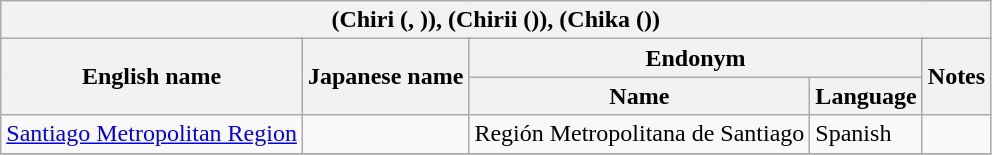<table class="wikitable sortable">
<tr>
<th colspan="5"> (Chiri (, )), (Chirii ()), (Chika ())</th>
</tr>
<tr>
<th rowspan="2">English name</th>
<th rowspan="2">Japanese name</th>
<th colspan="2">Endonym</th>
<th rowspan="2">Notes</th>
</tr>
<tr>
<th>Name</th>
<th>Language</th>
</tr>
<tr>
<td><a href='#'>Santiago Metropolitan Region</a></td>
<td></td>
<td>Región Metropolitana de Santiago</td>
<td>Spanish</td>
<td></td>
</tr>
<tr>
</tr>
</table>
